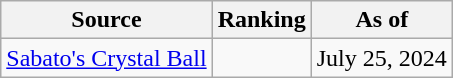<table class="wikitable" style=text-align:center>
<tr>
<th>Source</th>
<th>Ranking</th>
<th>As of</th>
</tr>
<tr>
<td align="left"><a href='#'>Sabato's Crystal Ball</a></td>
<td></td>
<td>July 25, 2024</td>
</tr>
</table>
